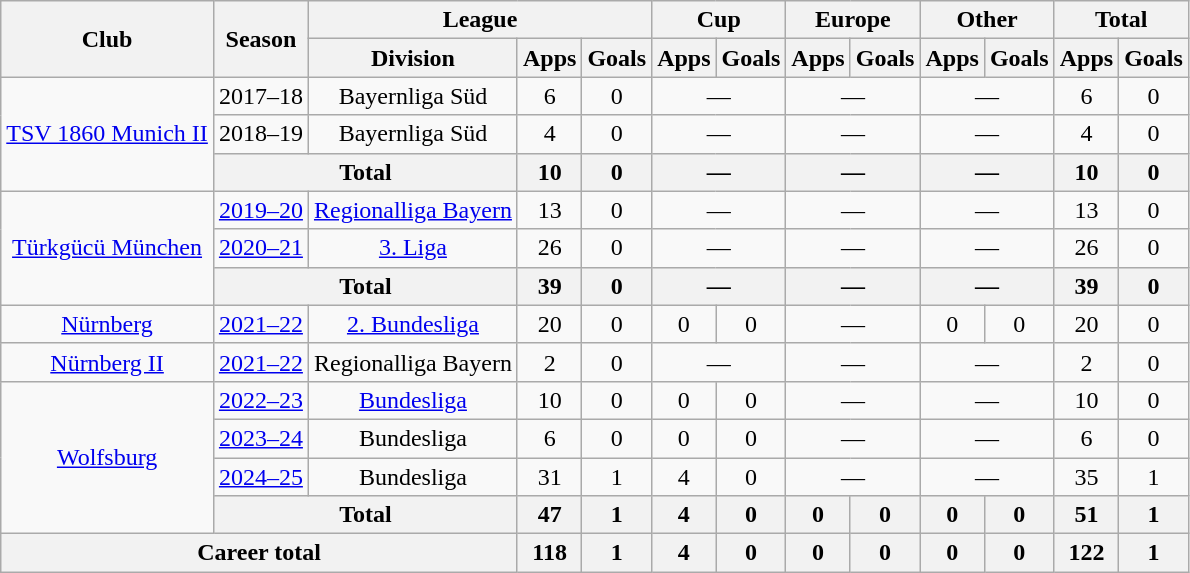<table class="wikitable" style="text-align:center">
<tr>
<th rowspan="2">Club</th>
<th rowspan="2">Season</th>
<th colspan="3">League</th>
<th colspan="2">Cup</th>
<th colspan="2">Europe</th>
<th colspan="2">Other</th>
<th colspan="2">Total</th>
</tr>
<tr>
<th>Division</th>
<th>Apps</th>
<th>Goals</th>
<th>Apps</th>
<th>Goals</th>
<th>Apps</th>
<th>Goals</th>
<th>Apps</th>
<th>Goals</th>
<th>Apps</th>
<th>Goals</th>
</tr>
<tr>
<td rowspan="3"><a href='#'>TSV 1860 Munich II</a></td>
<td>2017–18</td>
<td>Bayernliga Süd</td>
<td>6</td>
<td>0</td>
<td colspan="2">—</td>
<td colspan="2">—</td>
<td colspan="2">—</td>
<td>6</td>
<td>0</td>
</tr>
<tr>
<td>2018–19</td>
<td>Bayernliga Süd</td>
<td>4</td>
<td>0</td>
<td colspan="2">—</td>
<td colspan="2">—</td>
<td colspan="2">—</td>
<td>4</td>
<td>0</td>
</tr>
<tr>
<th colspan="2">Total</th>
<th>10</th>
<th>0</th>
<th colspan="2">—</th>
<th colspan="2">—</th>
<th colspan="2">—</th>
<th>10</th>
<th>0</th>
</tr>
<tr>
<td rowspan="3"><a href='#'>Türkgücü München</a></td>
<td><a href='#'>2019–20</a></td>
<td><a href='#'>Regionalliga Bayern</a></td>
<td>13</td>
<td>0</td>
<td colspan="2">—</td>
<td colspan="2">—</td>
<td colspan="2">—</td>
<td>13</td>
<td>0</td>
</tr>
<tr>
<td><a href='#'>2020–21</a></td>
<td><a href='#'>3. Liga</a></td>
<td>26</td>
<td>0</td>
<td colspan="2">—</td>
<td colspan="2">—</td>
<td colspan="2">—</td>
<td>26</td>
<td>0</td>
</tr>
<tr>
<th colspan="2">Total</th>
<th>39</th>
<th>0</th>
<th colspan="2">—</th>
<th colspan="2">—</th>
<th colspan="2">—</th>
<th>39</th>
<th>0</th>
</tr>
<tr>
<td><a href='#'>Nürnberg</a></td>
<td><a href='#'>2021–22</a></td>
<td><a href='#'>2. Bundesliga</a></td>
<td>20</td>
<td>0</td>
<td>0</td>
<td>0</td>
<td colspan="2">—</td>
<td>0</td>
<td>0</td>
<td>20</td>
<td>0</td>
</tr>
<tr>
<td><a href='#'>Nürnberg II</a></td>
<td><a href='#'>2021–22</a></td>
<td>Regionalliga Bayern</td>
<td>2</td>
<td>0</td>
<td colspan="2">—</td>
<td colspan="2">—</td>
<td colspan="2">—</td>
<td>2</td>
<td>0</td>
</tr>
<tr>
<td rowspan="4"><a href='#'>Wolfsburg</a></td>
<td><a href='#'>2022–23</a></td>
<td><a href='#'>Bundesliga</a></td>
<td>10</td>
<td>0</td>
<td>0</td>
<td>0</td>
<td colspan="2">—</td>
<td colspan="2">—</td>
<td>10</td>
<td>0</td>
</tr>
<tr>
<td><a href='#'>2023–24</a></td>
<td>Bundesliga</td>
<td>6</td>
<td>0</td>
<td>0</td>
<td>0</td>
<td colspan="2">—</td>
<td colspan="2">—</td>
<td>6</td>
<td>0</td>
</tr>
<tr>
<td><a href='#'>2024–25</a></td>
<td>Bundesliga</td>
<td>31</td>
<td>1</td>
<td>4</td>
<td>0</td>
<td colspan="2">—</td>
<td colspan="2">—</td>
<td>35</td>
<td>1</td>
</tr>
<tr>
<th colspan="2">Total</th>
<th>47</th>
<th>1</th>
<th>4</th>
<th>0</th>
<th>0</th>
<th>0</th>
<th>0</th>
<th>0</th>
<th>51</th>
<th>1</th>
</tr>
<tr>
<th colspan="3">Career total</th>
<th>118</th>
<th>1</th>
<th>4</th>
<th>0</th>
<th>0</th>
<th>0</th>
<th>0</th>
<th>0</th>
<th>122</th>
<th>1</th>
</tr>
</table>
